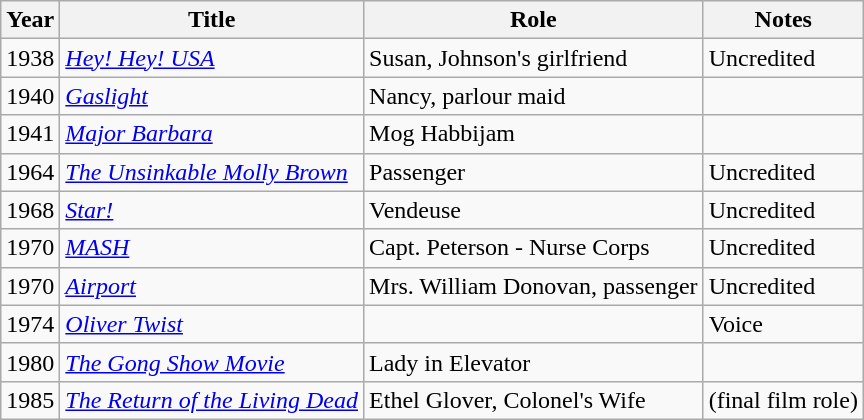<table class="wikitable">
<tr>
<th>Year</th>
<th>Title</th>
<th>Role</th>
<th>Notes</th>
</tr>
<tr>
<td>1938</td>
<td><em><a href='#'>Hey! Hey! USA</a></em></td>
<td>Susan, Johnson's girlfriend</td>
<td>Uncredited</td>
</tr>
<tr>
<td>1940</td>
<td><em><a href='#'>Gaslight</a></em></td>
<td>Nancy, parlour maid</td>
<td></td>
</tr>
<tr>
<td>1941</td>
<td><em><a href='#'>Major Barbara</a></em></td>
<td>Mog Habbijam</td>
<td></td>
</tr>
<tr>
<td>1964</td>
<td><em><a href='#'>The Unsinkable Molly Brown</a></em></td>
<td>Passenger</td>
<td>Uncredited</td>
</tr>
<tr>
<td>1968</td>
<td><em><a href='#'>Star!</a></em></td>
<td>Vendeuse</td>
<td>Uncredited</td>
</tr>
<tr>
<td>1970</td>
<td><em><a href='#'>MASH</a></em></td>
<td>Capt. Peterson - Nurse Corps</td>
<td>Uncredited</td>
</tr>
<tr>
<td>1970</td>
<td><em><a href='#'>Airport</a></em></td>
<td>Mrs. William Donovan, passenger</td>
<td>Uncredited</td>
</tr>
<tr>
<td>1974</td>
<td><em><a href='#'>Oliver Twist</a></em></td>
<td></td>
<td>Voice</td>
</tr>
<tr>
<td>1980</td>
<td><em><a href='#'>The Gong Show Movie</a></em></td>
<td>Lady in Elevator</td>
<td></td>
</tr>
<tr>
<td>1985</td>
<td><em><a href='#'>The Return of the Living Dead</a></em></td>
<td>Ethel Glover, Colonel's Wife</td>
<td>(final film role)</td>
</tr>
</table>
